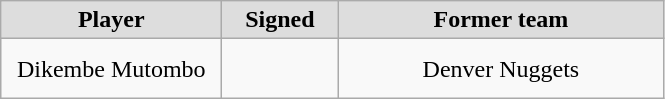<table class="wikitable" style="text-align: center">
<tr align="center" bgcolor="#dddddd">
<td style="width:140px"><strong>Player</strong></td>
<td style="width:70px"><strong>Signed</strong></td>
<td style="width:210px"><strong>Former team</strong></td>
</tr>
<tr style="height:40px">
<td>Dikembe Mutombo</td>
<td style="font-size: 80%"></td>
<td>Denver Nuggets</td>
</tr>
</table>
